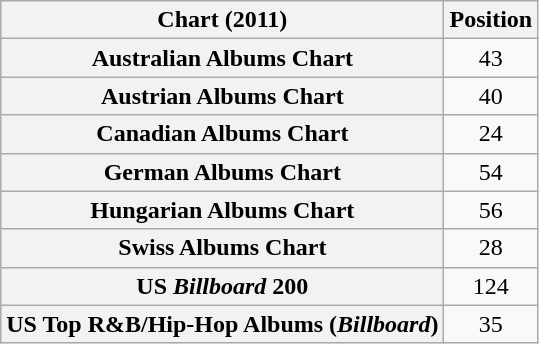<table class="wikitable sortable plainrowheaders" style="text-align:center">
<tr>
<th scope="col">Chart (2011)</th>
<th scope="col">Position</th>
</tr>
<tr>
<th scope="row">Australian Albums Chart</th>
<td style="text-align:center;">43</td>
</tr>
<tr>
<th scope="row">Austrian Albums Chart</th>
<td style="text-align:center;">40</td>
</tr>
<tr>
<th scope="row">Canadian Albums Chart</th>
<td style="text-align:center;">24</td>
</tr>
<tr>
<th scope="row">German Albums Chart</th>
<td style="text-align:center;">54</td>
</tr>
<tr>
<th scope="row">Hungarian Albums Chart</th>
<td style="text-align:center;">56</td>
</tr>
<tr>
<th scope="row">Swiss Albums Chart</th>
<td style="text-align:center;">28</td>
</tr>
<tr>
<th scope="row">US <em>Billboard</em> 200</th>
<td align="center">124</td>
</tr>
<tr>
<th scope="row">US Top R&B/Hip-Hop Albums (<em>Billboard</em>)</th>
<td align="center">35</td>
</tr>
</table>
